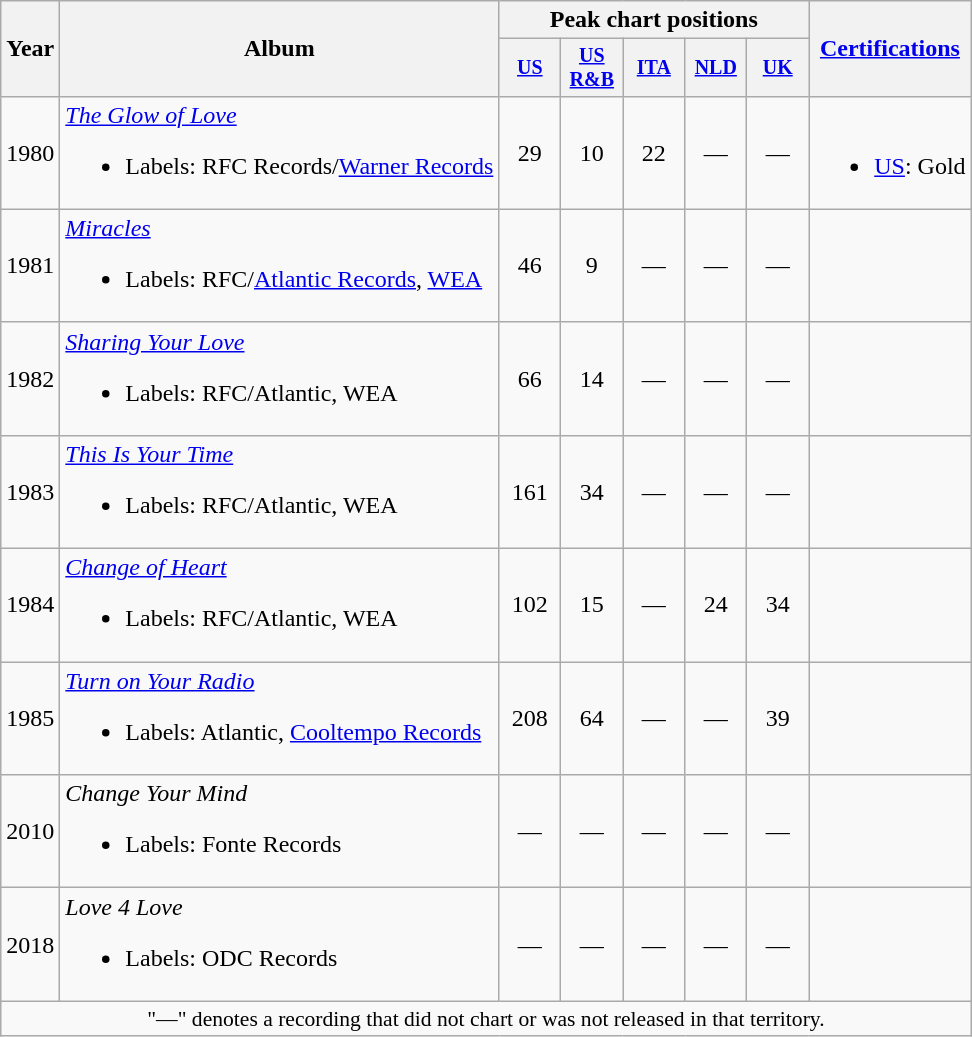<table class="wikitable" style="text-align:center;">
<tr>
<th rowspan="2">Year</th>
<th rowspan="2">Album</th>
<th colspan="5">Peak chart positions</th>
<th rowspan="2"><a href='#'>Certifications</a></th>
</tr>
<tr style="font-size:smaller;">
<th width="35"><a href='#'>US</a><br></th>
<th width="35"><a href='#'>US<br>R&B</a><br></th>
<th width="35"><a href='#'>ITA</a><br></th>
<th width="35"><a href='#'>NLD</a><br></th>
<th width="35"><a href='#'>UK</a><br></th>
</tr>
<tr>
<td>1980</td>
<td style="text-align:left;"><em><a href='#'>The Glow of Love</a></em><br><ul><li>Labels: RFC Records/<a href='#'>Warner Records</a></li></ul></td>
<td>29</td>
<td>10</td>
<td>22</td>
<td>—</td>
<td>—</td>
<td><br><ul><li><a href='#'>US</a>: Gold </li></ul></td>
</tr>
<tr>
<td>1981</td>
<td style="text-align:left;"><em><a href='#'>Miracles</a></em><br><ul><li>Labels: RFC/<a href='#'>Atlantic Records</a>, <a href='#'>WEA</a></li></ul></td>
<td>46</td>
<td>9</td>
<td>—</td>
<td>—</td>
<td>—</td>
<td></td>
</tr>
<tr>
<td>1982</td>
<td style="text-align:left;"><em><a href='#'>Sharing Your Love</a></em><br><ul><li>Labels: RFC/Atlantic, WEA</li></ul></td>
<td>66</td>
<td>14</td>
<td>—</td>
<td>—</td>
<td>—</td>
<td></td>
</tr>
<tr>
<td>1983</td>
<td style="text-align:left;"><em><a href='#'>This Is Your Time</a></em><br><ul><li>Labels: RFC/Atlantic, WEA</li></ul></td>
<td>161</td>
<td>34</td>
<td>—</td>
<td>—</td>
<td>—</td>
<td></td>
</tr>
<tr>
<td>1984</td>
<td style="text-align:left;"><em><a href='#'>Change of Heart</a></em><br><ul><li>Labels: RFC/Atlantic, WEA</li></ul></td>
<td>102</td>
<td>15</td>
<td>—</td>
<td>24</td>
<td>34</td>
<td></td>
</tr>
<tr>
<td>1985</td>
<td style="text-align:left;"><em><a href='#'>Turn on Your Radio</a></em><br><ul><li>Labels: Atlantic, <a href='#'>Cooltempo Records</a></li></ul></td>
<td>208</td>
<td>64</td>
<td>—</td>
<td>—</td>
<td>39</td>
<td></td>
</tr>
<tr>
<td>2010</td>
<td style="text-align:left;"><em>Change Your Mind</em><br><ul><li>Labels: Fonte Records</li></ul></td>
<td>—</td>
<td>—</td>
<td>—</td>
<td>—</td>
<td>—</td>
<td></td>
</tr>
<tr>
<td>2018</td>
<td style="text-align:left;"><em>Love 4 Love</em><br><ul><li>Labels: ODC Records</li></ul></td>
<td>—</td>
<td>—</td>
<td>—</td>
<td>—</td>
<td>—</td>
<td></td>
</tr>
<tr>
<td colspan="15" style="font-size:90%">"—" denotes a recording that did not chart or was not released in that territory.</td>
</tr>
</table>
